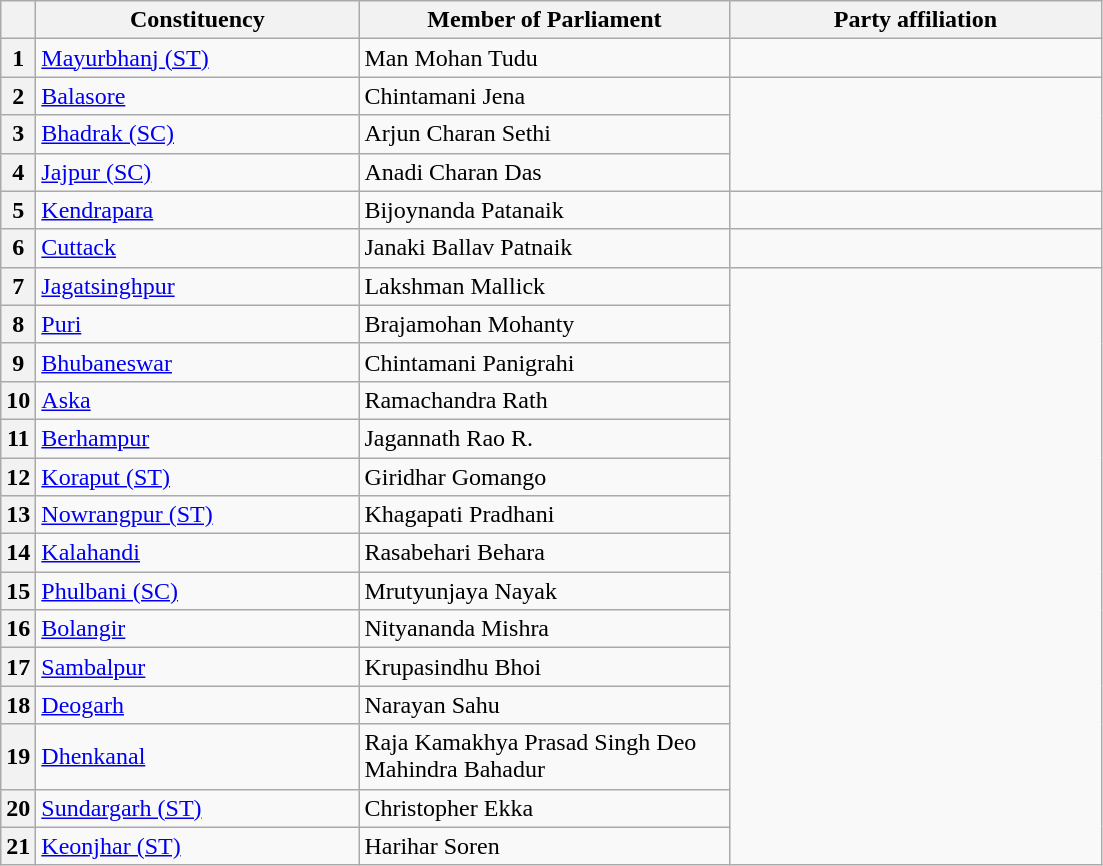<table class="wikitable sortable">
<tr style="text-align:center;">
<th></th>
<th style="width:13em">Constituency</th>
<th style="width:15em">Member of Parliament</th>
<th colspan="2" style="width:15em">Party affiliation</th>
</tr>
<tr>
<th>1</th>
<td><a href='#'>Mayurbhanj (ST)</a></td>
<td>Man Mohan Tudu</td>
<td></td>
</tr>
<tr>
<th>2</th>
<td><a href='#'>Balasore</a></td>
<td>Chintamani Jena</td>
</tr>
<tr>
<th>3</th>
<td><a href='#'>Bhadrak (SC)</a></td>
<td>Arjun Charan Sethi</td>
</tr>
<tr>
<th>4</th>
<td><a href='#'>Jajpur (SC)</a></td>
<td>Anadi Charan Das</td>
</tr>
<tr>
<th>5</th>
<td><a href='#'>Kendrapara</a></td>
<td>Bijoynanda Patanaik</td>
<td></td>
</tr>
<tr>
<th>6</th>
<td><a href='#'>Cuttack</a></td>
<td>Janaki Ballav Patnaik</td>
<td></td>
</tr>
<tr>
<th>7</th>
<td><a href='#'>Jagatsinghpur</a></td>
<td>Lakshman Mallick</td>
</tr>
<tr>
<th>8</th>
<td><a href='#'>Puri</a></td>
<td>Brajamohan Mohanty</td>
</tr>
<tr>
<th>9</th>
<td><a href='#'>Bhubaneswar</a></td>
<td>Chintamani Panigrahi</td>
</tr>
<tr>
<th>10</th>
<td><a href='#'>Aska</a></td>
<td>Ramachandra Rath</td>
</tr>
<tr>
<th>11</th>
<td><a href='#'>Berhampur</a></td>
<td>Jagannath Rao R.</td>
</tr>
<tr>
<th>12</th>
<td><a href='#'>Koraput (ST)</a></td>
<td>Giridhar Gomango</td>
</tr>
<tr>
<th>13</th>
<td><a href='#'>Nowrangpur (ST)</a></td>
<td>Khagapati Pradhani</td>
</tr>
<tr>
<th>14</th>
<td><a href='#'>Kalahandi</a></td>
<td>Rasabehari Behara</td>
</tr>
<tr>
<th>15</th>
<td><a href='#'>Phulbani (SC)</a></td>
<td>Mrutyunjaya Nayak</td>
</tr>
<tr>
<th>16</th>
<td><a href='#'>Bolangir</a></td>
<td>Nityananda Mishra</td>
</tr>
<tr>
<th>17</th>
<td><a href='#'>Sambalpur</a></td>
<td>Krupasindhu Bhoi</td>
</tr>
<tr>
<th>18</th>
<td><a href='#'>Deogarh</a></td>
<td>Narayan Sahu</td>
</tr>
<tr>
<th>19</th>
<td><a href='#'>Dhenkanal</a></td>
<td>Raja Kamakhya Prasad Singh Deo Mahindra Bahadur</td>
</tr>
<tr>
<th>20</th>
<td><a href='#'>Sundargarh (ST)</a></td>
<td>Christopher Ekka</td>
</tr>
<tr>
<th>21</th>
<td><a href='#'>Keonjhar (ST)</a></td>
<td>Harihar Soren</td>
</tr>
</table>
